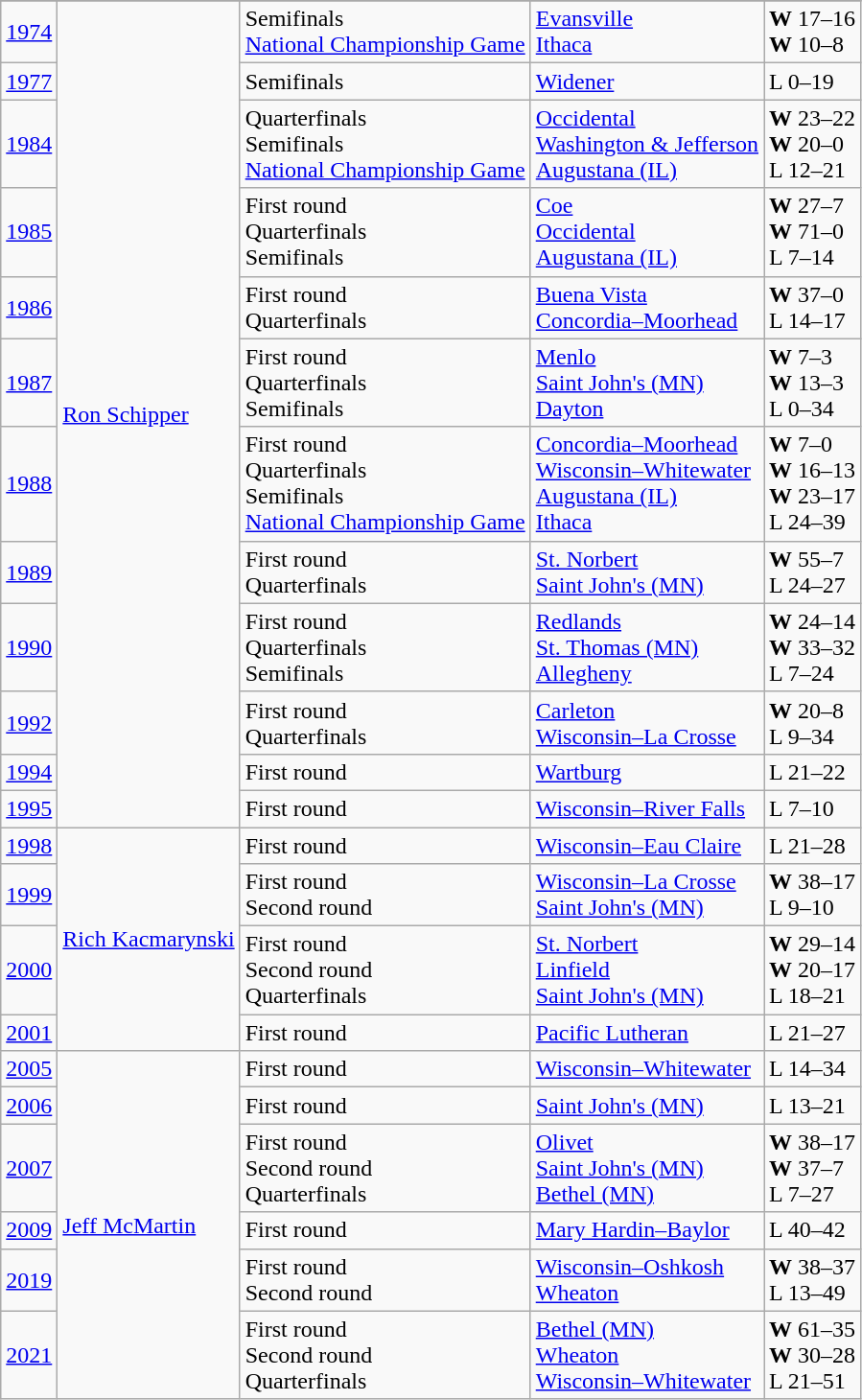<table class="wikitable">
<tr>
</tr>
<tr>
<td><a href='#'>1974</a></td>
<td rowspan=12><a href='#'>Ron Schipper</a></td>
<td>Semifinals<br><a href='#'>National Championship Game</a></td>
<td><a href='#'>Evansville</a><br><a href='#'>Ithaca</a></td>
<td><strong>W</strong> 17–16<br><strong>W</strong> 10–8</td>
</tr>
<tr>
<td><a href='#'>1977</a></td>
<td>Semifinals</td>
<td><a href='#'>Widener</a></td>
<td>L 0–19</td>
</tr>
<tr>
<td><a href='#'>1984</a></td>
<td>Quarterfinals<br>Semifinals<br><a href='#'>National Championship Game</a></td>
<td><a href='#'>Occidental</a><br><a href='#'>Washington & Jefferson</a><br><a href='#'>Augustana (IL)</a></td>
<td><strong>W</strong> 23–22<br><strong>W</strong> 20–0<br>L 12–21</td>
</tr>
<tr>
<td><a href='#'>1985</a></td>
<td>First round<br>Quarterfinals<br>Semifinals</td>
<td><a href='#'>Coe</a><br><a href='#'>Occidental</a><br><a href='#'>Augustana (IL)</a></td>
<td><strong>W</strong> 27–7<br><strong>W</strong> 71–0<br>L 7–14</td>
</tr>
<tr>
<td><a href='#'>1986</a></td>
<td>First round<br>Quarterfinals</td>
<td><a href='#'>Buena Vista</a><br><a href='#'>Concordia–Moorhead</a></td>
<td><strong>W</strong> 37–0<br>L 14–17</td>
</tr>
<tr>
<td><a href='#'>1987</a></td>
<td>First round<br>Quarterfinals<br>Semifinals</td>
<td><a href='#'>Menlo</a><br><a href='#'>Saint John's (MN)</a><br><a href='#'>Dayton</a></td>
<td><strong>W</strong> 7–3<br><strong>W</strong> 13–3<br>L 0–34</td>
</tr>
<tr>
<td><a href='#'>1988</a></td>
<td>First round<br>Quarterfinals<br>Semifinals<br><a href='#'>National Championship Game</a></td>
<td><a href='#'>Concordia–Moorhead</a><br><a href='#'>Wisconsin–Whitewater</a><br><a href='#'>Augustana (IL)</a><br><a href='#'>Ithaca</a></td>
<td><strong>W</strong> 7–0<br><strong>W</strong> 16–13<br><strong>W</strong> 23–17<br>L 24–39</td>
</tr>
<tr>
<td><a href='#'>1989</a></td>
<td>First round<br>Quarterfinals</td>
<td><a href='#'>St. Norbert</a><br><a href='#'>Saint John's (MN)</a></td>
<td><strong>W</strong> 55–7<br>L 24–27</td>
</tr>
<tr>
<td><a href='#'>1990</a></td>
<td>First round<br>Quarterfinals<br>Semifinals</td>
<td><a href='#'>Redlands</a><br><a href='#'>St. Thomas (MN)</a><br><a href='#'>Allegheny</a></td>
<td><strong>W</strong> 24–14<br><strong>W</strong> 33–32<br>L 7–24</td>
</tr>
<tr>
<td><a href='#'>1992</a></td>
<td>First round<br>Quarterfinals</td>
<td><a href='#'>Carleton</a><br><a href='#'>Wisconsin–La Crosse</a></td>
<td><strong>W</strong> 20–8<br>L 9–34</td>
</tr>
<tr>
<td><a href='#'>1994</a></td>
<td>First round</td>
<td><a href='#'>Wartburg</a></td>
<td>L 21–22</td>
</tr>
<tr>
<td><a href='#'>1995</a></td>
<td>First round</td>
<td><a href='#'>Wisconsin–River Falls</a></td>
<td>L 7–10</td>
</tr>
<tr>
<td><a href='#'>1998</a></td>
<td rowspan=4><a href='#'>Rich Kacmarynski</a></td>
<td>First round</td>
<td><a href='#'>Wisconsin–Eau Claire</a></td>
<td>L 21–28</td>
</tr>
<tr>
<td><a href='#'>1999</a></td>
<td>First round<br>Second round</td>
<td><a href='#'>Wisconsin–La Crosse</a><br><a href='#'>Saint John's (MN)</a></td>
<td><strong>W</strong> 38–17<br>L 9–10</td>
</tr>
<tr>
<td><a href='#'>2000</a></td>
<td>First round<br>Second round<br>Quarterfinals</td>
<td><a href='#'>St. Norbert</a><br><a href='#'>Linfield</a><br><a href='#'>Saint John's (MN)</a></td>
<td><strong>W</strong> 29–14<br><strong>W</strong> 20–17<br>L 18–21</td>
</tr>
<tr>
<td><a href='#'>2001</a></td>
<td>First round</td>
<td><a href='#'>Pacific Lutheran</a></td>
<td>L 21–27</td>
</tr>
<tr>
<td><a href='#'>2005</a></td>
<td rowspan=6><a href='#'>Jeff McMartin</a></td>
<td>First round</td>
<td><a href='#'>Wisconsin–Whitewater</a></td>
<td>L 14–34</td>
</tr>
<tr>
<td><a href='#'>2006</a></td>
<td>First round</td>
<td><a href='#'>Saint John's (MN)</a></td>
<td>L 13–21</td>
</tr>
<tr>
<td><a href='#'>2007</a></td>
<td>First round<br>Second round<br>Quarterfinals</td>
<td><a href='#'>Olivet</a><br><a href='#'>Saint John's (MN)</a><br><a href='#'>Bethel (MN)</a></td>
<td><strong>W</strong> 38–17<br><strong>W</strong> 37–7<br>L 7–27</td>
</tr>
<tr>
<td><a href='#'>2009</a></td>
<td>First round</td>
<td><a href='#'>Mary Hardin–Baylor</a></td>
<td>L 40–42</td>
</tr>
<tr>
<td><a href='#'>2019</a></td>
<td>First round<br>Second round</td>
<td><a href='#'>Wisconsin–Oshkosh</a><br><a href='#'>Wheaton</a></td>
<td><strong>W</strong> 38–37<br>L 13–49</td>
</tr>
<tr>
<td><a href='#'>2021</a></td>
<td>First round<br>Second round<br>Quarterfinals</td>
<td><a href='#'>Bethel (MN)</a><br><a href='#'>Wheaton</a><br><a href='#'>Wisconsin–Whitewater</a></td>
<td><strong>W</strong> 61–35<br><strong>W</strong> 30–28<br>L 21–51</td>
</tr>
</table>
